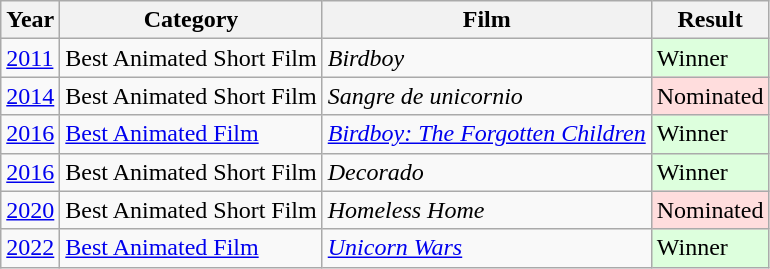<table class="wikitable">
<tr>
<th>Year</th>
<th>Category</th>
<th>Film</th>
<th>Result</th>
</tr>
<tr>
<td><a href='#'>2011</a></td>
<td>Best Animated Short Film</td>
<td><em>Birdboy</em></td>
<td style="background: #ddffdd">Winner</td>
</tr>
<tr>
<td><a href='#'>2014</a></td>
<td>Best Animated Short Film</td>
<td><em>Sangre de unicornio</em></td>
<td style="background: #ffdddd">Nominated</td>
</tr>
<tr>
<td><a href='#'>2016</a></td>
<td><a href='#'>Best Animated Film</a></td>
<td><em><a href='#'>Birdboy: The Forgotten Children</a></em></td>
<td style="background: #ddffdd">Winner</td>
</tr>
<tr>
<td><a href='#'>2016</a></td>
<td>Best Animated Short Film</td>
<td><em>Decorado</em></td>
<td style="background: #ddffdd">Winner</td>
</tr>
<tr>
<td><a href='#'>2020</a></td>
<td>Best Animated Short Film</td>
<td><em>Homeless Home</em></td>
<td style="background: #ffdddd">Nominated</td>
</tr>
<tr>
<td><a href='#'>2022</a></td>
<td><a href='#'>Best Animated Film</a></td>
<td><em><a href='#'>Unicorn Wars</a></em></td>
<td style="background: #ddffdd">Winner</td>
</tr>
</table>
